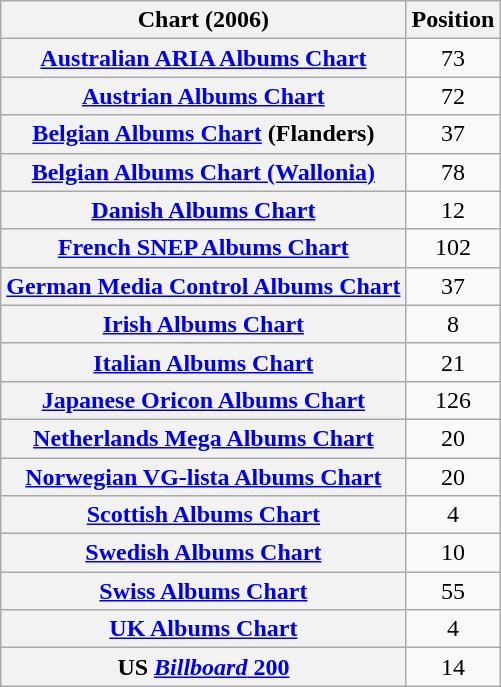<table class="wikitable sortable plainrowheaders">
<tr>
<th>Chart (2006)</th>
<th>Position</th>
</tr>
<tr>
<th scope="row"><a href='#'>Australian ARIA Albums Chart</a></th>
<td style="text-align:center;">73</td>
</tr>
<tr>
<th scope="row"><a href='#'>Austrian Albums Chart</a></th>
<td style="text-align:center;">72</td>
</tr>
<tr>
<th scope="row"><a href='#'>Belgian Albums Chart</a> (Flanders)</th>
<td style="text-align:center;">37</td>
</tr>
<tr>
<th scope="row"><a href='#'>Belgian Albums Chart (Wallonia)</a></th>
<td style="text-align:center;">78</td>
</tr>
<tr>
<th scope="row"><a href='#'>Danish Albums Chart</a></th>
<td style="text-align:center;">12</td>
</tr>
<tr>
<th scope="row"><a href='#'>French SNEP Albums Chart</a></th>
<td style="text-align:center;">102</td>
</tr>
<tr>
<th scope="row"><a href='#'>German Media Control Albums Chart</a></th>
<td style="text-align:center;">37</td>
</tr>
<tr>
<th scope="row"><a href='#'>Irish Albums Chart</a></th>
<td style="text-align:center;">8</td>
</tr>
<tr>
<th scope="row"><a href='#'>Italian Albums Chart</a></th>
<td style="text-align:center;">21</td>
</tr>
<tr>
<th scope="row"><a href='#'>Japanese Oricon Albums Chart</a></th>
<td style="text-align:center;">126</td>
</tr>
<tr>
<th scope="row"><a href='#'>Netherlands Mega Albums Chart</a></th>
<td style="text-align:center;">20</td>
</tr>
<tr>
<th scope="row"><a href='#'>Norwegian VG-lista Albums Chart</a></th>
<td style="text-align:center;">20</td>
</tr>
<tr>
<th scope="row"><a href='#'>Scottish Albums Chart</a></th>
<td style="text-align:center;">4</td>
</tr>
<tr>
<th scope="row"><a href='#'>Swedish Albums Chart</a></th>
<td style="text-align:center;">10</td>
</tr>
<tr>
<th scope="row"><a href='#'>Swiss Albums Chart</a></th>
<td style="text-align:center;">55</td>
</tr>
<tr>
<th scope="row"><a href='#'>UK Albums Chart</a></th>
<td style="text-align:center;">4</td>
</tr>
<tr>
<th scope="row">US <a href='#'><em>Billboard</em> 200</a></th>
<td style="text-align:center;">14</td>
</tr>
</table>
